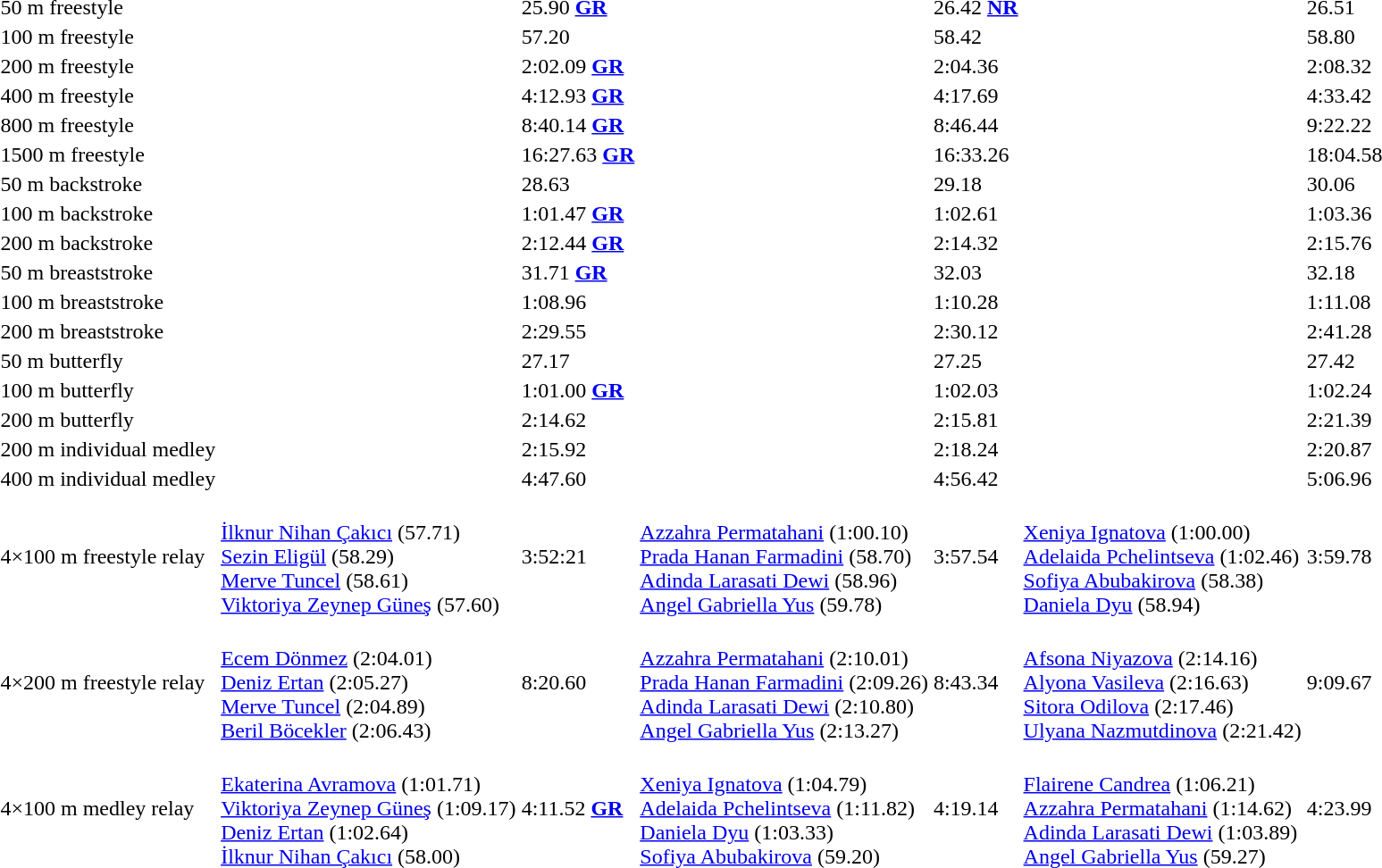<table>
<tr>
<td>50 m freestyle</td>
<td></td>
<td>25.90 <strong><a href='#'>GR</a></strong></td>
<td></td>
<td>26.42 <strong><a href='#'>NR</a></strong></td>
<td></td>
<td>26.51</td>
</tr>
<tr>
<td>100 m freestyle</td>
<td></td>
<td>57.20</td>
<td></td>
<td>58.42</td>
<td></td>
<td>58.80</td>
</tr>
<tr>
<td>200 m freestyle</td>
<td></td>
<td>2:02.09 <strong><a href='#'>GR</a></strong></td>
<td></td>
<td>2:04.36</td>
<td></td>
<td>2:08.32</td>
</tr>
<tr>
<td>400 m freestyle</td>
<td></td>
<td>4:12.93 <strong><a href='#'>GR</a></strong></td>
<td></td>
<td>4:17.69</td>
<td></td>
<td>4:33.42</td>
</tr>
<tr>
<td>800 m freestyle</td>
<td></td>
<td>8:40.14 <strong><a href='#'>GR</a></strong></td>
<td></td>
<td>8:46.44</td>
<td></td>
<td>9:22.22</td>
</tr>
<tr>
<td>1500 m freestyle</td>
<td></td>
<td>16:27.63 <strong><a href='#'>GR</a></strong></td>
<td></td>
<td>16:33.26</td>
<td></td>
<td>18:04.58</td>
</tr>
<tr>
<td>50 m backstroke</td>
<td></td>
<td>28.63</td>
<td></td>
<td>29.18</td>
<td></td>
<td>30.06</td>
</tr>
<tr>
<td>100 m backstroke</td>
<td></td>
<td>1:01.47 <strong><a href='#'>GR</a></strong></td>
<td></td>
<td>1:02.61</td>
<td></td>
<td>1:03.36</td>
</tr>
<tr>
<td>200 m backstroke</td>
<td></td>
<td>2:12.44 <strong><a href='#'>GR</a></strong></td>
<td></td>
<td>2:14.32</td>
<td></td>
<td>2:15.76</td>
</tr>
<tr>
<td>50 m breaststroke</td>
<td></td>
<td>31.71 <strong><a href='#'>GR</a></strong></td>
<td></td>
<td>32.03</td>
<td></td>
<td>32.18</td>
</tr>
<tr>
<td>100 m breaststroke</td>
<td></td>
<td>1:08.96</td>
<td></td>
<td>1:10.28</td>
<td></td>
<td>1:11.08</td>
</tr>
<tr>
<td>200 m breaststroke</td>
<td></td>
<td>2:29.55</td>
<td></td>
<td>2:30.12</td>
<td></td>
<td>2:41.28</td>
</tr>
<tr>
<td>50 m butterfly</td>
<td></td>
<td>27.17</td>
<td></td>
<td>27.25</td>
<td></td>
<td>27.42</td>
</tr>
<tr>
<td>100 m butterfly</td>
<td></td>
<td>1:01.00 <strong><a href='#'>GR</a></strong></td>
<td></td>
<td>1:02.03</td>
<td></td>
<td>1:02.24</td>
</tr>
<tr>
<td>200 m butterfly</td>
<td></td>
<td>2:14.62</td>
<td></td>
<td>2:15.81</td>
<td></td>
<td>2:21.39</td>
</tr>
<tr>
<td>200 m individual medley</td>
<td></td>
<td>2:15.92</td>
<td></td>
<td>2:18.24</td>
<td></td>
<td>2:20.87</td>
</tr>
<tr>
<td>400 m individual medley</td>
<td></td>
<td>4:47.60</td>
<td></td>
<td>4:56.42</td>
<td></td>
<td>5:06.96</td>
</tr>
<tr>
<td>4×100 m freestyle relay</td>
<td><br><a href='#'>İlknur Nihan Çakıcı</a> (57.71)<br><a href='#'>Sezin Eligül</a> (58.29)<br><a href='#'>Merve Tuncel</a> (58.61)<br><a href='#'>Viktoriya Zeynep Güneş</a> (57.60)</td>
<td>3:52:21</td>
<td><br><a href='#'>Azzahra Permatahani</a> (1:00.10)<br><a href='#'>Prada Hanan Farmadini</a> (58.70)<br><a href='#'>Adinda Larasati Dewi</a> (58.96)<br><a href='#'>Angel Gabriella Yus</a> (59.78)</td>
<td>3:57.54</td>
<td><br><a href='#'>Xeniya Ignatova</a> (1:00.00)<br><a href='#'>Adelaida Pchelintseva</a> (1:02.46)<br><a href='#'>Sofiya Abubakirova</a> (58.38)<br><a href='#'>Daniela Dyu</a> (58.94)</td>
<td>3:59.78</td>
</tr>
<tr>
<td>4×200 m freestyle relay</td>
<td><br><a href='#'>Ecem Dönmez</a> (2:04.01)<br><a href='#'>Deniz Ertan</a> (2:05.27)<br><a href='#'>Merve Tuncel</a> (2:04.89)<br><a href='#'>Beril Böcekler</a> (2:06.43)</td>
<td>8:20.60</td>
<td><br><a href='#'>Azzahra Permatahani</a> (2:10.01)<br><a href='#'>Prada Hanan Farmadini</a> (2:09.26)<br><a href='#'>Adinda Larasati Dewi</a> (2:10.80)<br><a href='#'>Angel Gabriella Yus</a> (2:13.27)</td>
<td>8:43.34</td>
<td><br><a href='#'>Afsona Niyazova</a> (2:14.16)<br><a href='#'>Alyona Vasileva</a> (2:16.63)<br><a href='#'>Sitora Odilova</a> (2:17.46)<br><a href='#'>Ulyana Nazmutdinova</a> (2:21.42)</td>
<td>9:09.67</td>
</tr>
<tr>
<td>4×100 m medley relay</td>
<td><br><a href='#'>Ekaterina Avramova</a> (1:01.71)<br><a href='#'>Viktoriya Zeynep Güneş</a> (1:09.17)<br><a href='#'>Deniz Ertan</a> (1:02.64)<br><a href='#'>İlknur Nihan Çakıcı</a> (58.00)</td>
<td>4:11.52 <strong><a href='#'>GR</a></strong></td>
<td><br><a href='#'>Xeniya Ignatova</a> (1:04.79)<br><a href='#'>Adelaida Pchelintseva</a> (1:11.82)<br><a href='#'>Daniela Dyu</a> (1:03.33)<br><a href='#'>Sofiya Abubakirova</a> (59.20)</td>
<td>4:19.14</td>
<td><br><a href='#'>Flairene Candrea</a> (1:06.21)<br><a href='#'>Azzahra Permatahani</a> (1:14.62)<br><a href='#'>Adinda Larasati Dewi</a> (1:03.89)<br><a href='#'>Angel Gabriella Yus</a> (59.27)</td>
<td>4:23.99</td>
</tr>
</table>
